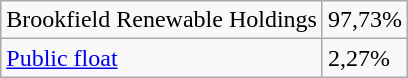<table class="wikitable">
<tr>
<td>Brookfield Renewable Holdings</td>
<td>97,73%</td>
</tr>
<tr>
<td><a href='#'>Public float</a></td>
<td>2,27%</td>
</tr>
</table>
